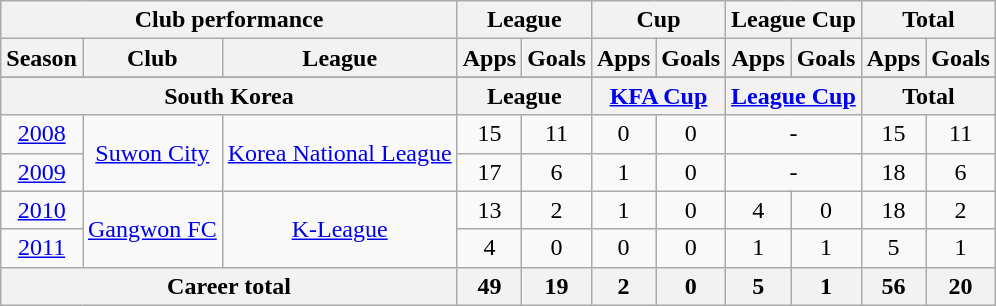<table class="wikitable" style="text-align:center">
<tr>
<th colspan=3>Club performance</th>
<th colspan=2>League</th>
<th colspan=2>Cup</th>
<th colspan=2>League Cup</th>
<th colspan=2>Total</th>
</tr>
<tr>
<th>Season</th>
<th>Club</th>
<th>League</th>
<th>Apps</th>
<th>Goals</th>
<th>Apps</th>
<th>Goals</th>
<th>Apps</th>
<th>Goals</th>
<th>Apps</th>
<th>Goals</th>
</tr>
<tr>
</tr>
<tr>
<th colspan=3>South Korea</th>
<th colspan=2>League</th>
<th colspan=2><a href='#'>KFA Cup</a></th>
<th colspan=2><a href='#'>League Cup</a></th>
<th colspan=2>Total</th>
</tr>
<tr>
<td><a href='#'>2008</a></td>
<td rowspan="2"><a href='#'>Suwon City</a></td>
<td rowspan="2"><a href='#'>Korea National League</a></td>
<td>15</td>
<td>11</td>
<td>0</td>
<td>0</td>
<td colspan="2">-</td>
<td>15</td>
<td>11</td>
</tr>
<tr>
<td><a href='#'>2009</a></td>
<td>17</td>
<td>6</td>
<td>1</td>
<td>0</td>
<td colspan="2">-</td>
<td>18</td>
<td>6</td>
</tr>
<tr>
<td><a href='#'>2010</a></td>
<td rowspan=2><a href='#'>Gangwon FC</a></td>
<td rowspan="2"><a href='#'>K-League</a></td>
<td>13</td>
<td>2</td>
<td>1</td>
<td>0</td>
<td>4</td>
<td>0</td>
<td>18</td>
<td>2</td>
</tr>
<tr>
<td><a href='#'>2011</a></td>
<td>4</td>
<td>0</td>
<td>0</td>
<td>0</td>
<td>1</td>
<td>1</td>
<td>5</td>
<td>1</td>
</tr>
<tr>
<th colspan=3>Career total</th>
<th>49</th>
<th>19</th>
<th>2</th>
<th>0</th>
<th>5</th>
<th>1</th>
<th>56</th>
<th>20</th>
</tr>
</table>
